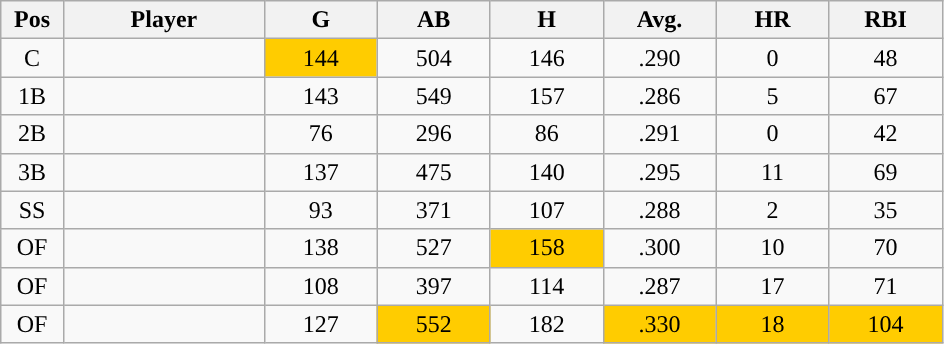<table class="wikitable sortable">
<tr>
<th bgcolor="#DDDDFF" width="5%">Pos</th>
<th bgcolor="#DDDDFF" width="16%">Player</th>
<th bgcolor="#DDDDFF" width="9%">G</th>
<th bgcolor="#DDDDFF" width="9%">AB</th>
<th bgcolor="#DDDDFF" width="9%">H</th>
<th bgcolor="#DDDDFF" width="9%">Avg.</th>
<th bgcolor="#DDDDFF" width="9%">HR</th>
<th bgcolor="#DDDDFF" width="9%">RBI</th>
</tr>
<tr align="center">
<td>C</td>
<td></td>
<td style="background:#fc0;">144</td>
<td>504</td>
<td>146</td>
<td>.290</td>
<td>0</td>
<td>48</td>
</tr>
<tr align="center">
<td>1B</td>
<td></td>
<td>143</td>
<td>549</td>
<td>157</td>
<td>.286</td>
<td>5</td>
<td>67</td>
</tr>
<tr align="center">
<td>2B</td>
<td></td>
<td>76</td>
<td>296</td>
<td>86</td>
<td>.291</td>
<td>0</td>
<td>42</td>
</tr>
<tr align="center">
<td>3B</td>
<td></td>
<td>137</td>
<td>475</td>
<td>140</td>
<td>.295</td>
<td>11</td>
<td>69</td>
</tr>
<tr align="center">
<td>SS</td>
<td></td>
<td>93</td>
<td>371</td>
<td>107</td>
<td>.288</td>
<td>2</td>
<td>35</td>
</tr>
<tr align="center">
<td>OF</td>
<td></td>
<td>138</td>
<td>527</td>
<td style="background:#fc0;">158</td>
<td>.300</td>
<td>10</td>
<td>70</td>
</tr>
<tr align="center">
<td>OF</td>
<td></td>
<td>108</td>
<td>397</td>
<td>114</td>
<td>.287</td>
<td>17</td>
<td>71</td>
</tr>
<tr align="center">
<td>OF</td>
<td></td>
<td>127</td>
<td style="background:#fc0;">552</td>
<td>182</td>
<td style="background:#fc0;">.330</td>
<td style="background:#fc0;">18</td>
<td style="background:#fc0;">104</td>
</tr>
</table>
